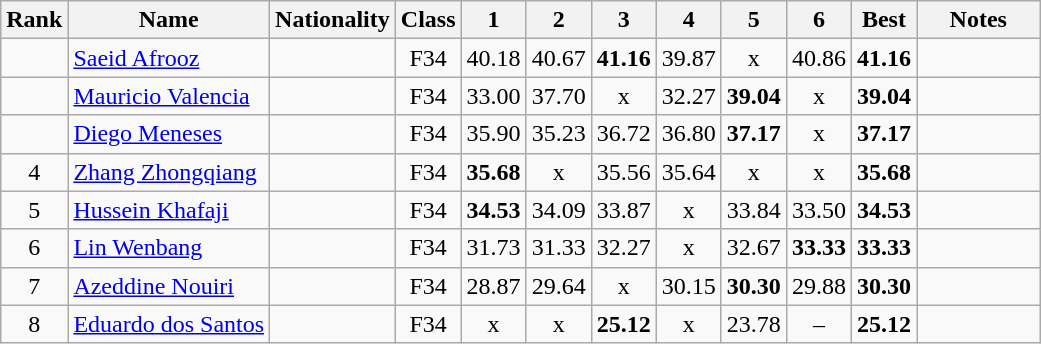<table class="wikitable sortable" style=" text-align:center">
<tr>
<th width="30">Rank</th>
<th>Name</th>
<th>Nationality</th>
<th width="30">Class</th>
<th width="30">1</th>
<th width="30">2</th>
<th width="30">3</th>
<th width="30">4</th>
<th width="30">5</th>
<th width="30">6</th>
<th width="30">Best</th>
<th width="75">Notes</th>
</tr>
<tr>
<td></td>
<td align="left"><a href='#'>Saeid Afrooz</a></td>
<td align="left"></td>
<td>F34</td>
<td>40.18</td>
<td>40.67</td>
<td><strong>41.16</strong></td>
<td>39.87</td>
<td>x</td>
<td>40.86</td>
<td><strong>41.16</strong></td>
<td></td>
</tr>
<tr>
<td></td>
<td align="left"><a href='#'>Mauricio Valencia</a></td>
<td align="left"></td>
<td>F34</td>
<td>33.00</td>
<td>37.70</td>
<td>x</td>
<td>32.27</td>
<td><strong>39.04</strong></td>
<td>x</td>
<td><strong>39.04</strong></td>
<td></td>
</tr>
<tr>
<td></td>
<td align="left"><a href='#'>Diego Meneses</a></td>
<td align="left"></td>
<td>F34</td>
<td>35.90</td>
<td>35.23</td>
<td>36.72</td>
<td>36.80</td>
<td><strong>37.17</strong></td>
<td>x</td>
<td><strong>37.17</strong></td>
<td></td>
</tr>
<tr>
<td>4</td>
<td align="left"><a href='#'>Zhang Zhongqiang</a></td>
<td align="left"></td>
<td>F34</td>
<td><strong>35.68</strong></td>
<td>x</td>
<td>35.56</td>
<td>35.64</td>
<td>x</td>
<td>x</td>
<td><strong>35.68</strong></td>
<td></td>
</tr>
<tr>
<td>5</td>
<td align="left"><a href='#'>Hussein Khafaji</a></td>
<td align="left"></td>
<td>F34</td>
<td><strong>34.53</strong></td>
<td>34.09</td>
<td>33.87</td>
<td>x</td>
<td>33.84</td>
<td>33.50</td>
<td><strong>34.53</strong></td>
<td></td>
</tr>
<tr>
<td>6</td>
<td align="left"><a href='#'>Lin Wenbang</a></td>
<td align="left"></td>
<td>F34</td>
<td>31.73</td>
<td>31.33</td>
<td>32.27</td>
<td>x</td>
<td>32.67</td>
<td><strong>33.33</strong></td>
<td><strong>33.33</strong></td>
<td></td>
</tr>
<tr>
<td>7</td>
<td align="left"><a href='#'>Azeddine Nouiri</a></td>
<td align="left"></td>
<td>F34</td>
<td>28.87</td>
<td>29.64</td>
<td>x</td>
<td>30.15</td>
<td><strong>30.30</strong></td>
<td>29.88</td>
<td><strong>30.30</strong></td>
<td></td>
</tr>
<tr>
<td>8</td>
<td align="left"><a href='#'>Eduardo dos Santos</a></td>
<td align="left"></td>
<td>F34</td>
<td>x</td>
<td>x</td>
<td><strong>25.12</strong></td>
<td>x</td>
<td>23.78</td>
<td>–</td>
<td><strong>25.12</strong></td>
<td></td>
</tr>
</table>
